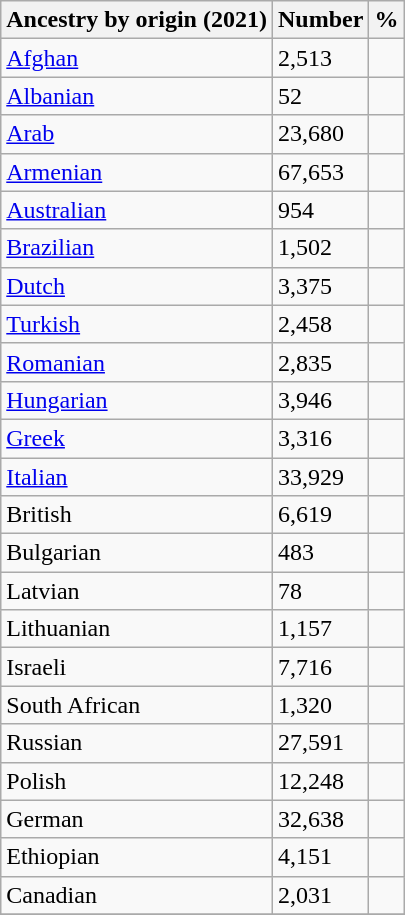<table class="wikitable sortable" font-size:75%">
<tr>
<th>Ancestry by origin (2021)</th>
<th>Number</th>
<th>%</th>
</tr>
<tr>
<td> <a href='#'>Afghan</a></td>
<td>2,513</td>
<td></td>
</tr>
<tr>
<td> <a href='#'>Albanian</a></td>
<td>52</td>
<td></td>
</tr>
<tr>
<td><a href='#'>Arab</a></td>
<td>23,680</td>
<td></td>
</tr>
<tr>
<td> <a href='#'>Armenian</a></td>
<td>67,653</td>
<td></td>
</tr>
<tr>
<td> <a href='#'>Australian</a></td>
<td>954</td>
<td></td>
</tr>
<tr>
<td> <a href='#'>Brazilian</a></td>
<td>1,502</td>
<td></td>
</tr>
<tr>
<td> <a href='#'>Dutch</a></td>
<td>3,375</td>
<td></td>
</tr>
<tr>
<td> <a href='#'>Turkish</a></td>
<td>2,458</td>
<td></td>
</tr>
<tr>
<td> <a href='#'>Romanian</a></td>
<td>2,835</td>
<td></td>
</tr>
<tr>
<td> <a href='#'>Hungarian</a></td>
<td>3,946</td>
<td></td>
</tr>
<tr>
<td> <a href='#'>Greek</a></td>
<td>3,316</td>
<td></td>
</tr>
<tr>
<td> <a href='#'>Italian</a></td>
<td>33,929</td>
<td></td>
</tr>
<tr>
<td>British</td>
<td>6,619</td>
<td></td>
</tr>
<tr>
<td>Bulgarian</td>
<td>483</td>
<td></td>
</tr>
<tr>
<td>Latvian</td>
<td>78</td>
<td></td>
</tr>
<tr>
<td>Lithuanian</td>
<td>1,157</td>
<td></td>
</tr>
<tr>
<td>Israeli</td>
<td>7,716</td>
<td></td>
</tr>
<tr>
<td>South African</td>
<td>1,320</td>
<td></td>
</tr>
<tr>
<td>Russian</td>
<td>27,591</td>
<td></td>
</tr>
<tr>
<td>Polish</td>
<td>12,248</td>
<td></td>
</tr>
<tr>
<td>German</td>
<td>32,638</td>
<td></td>
</tr>
<tr>
<td>Ethiopian</td>
<td>4,151</td>
<td></td>
</tr>
<tr>
<td>Canadian</td>
<td>2,031</td>
<td></td>
</tr>
<tr>
</tr>
<tr class="sortbottom">
</tr>
<tr>
</tr>
</table>
